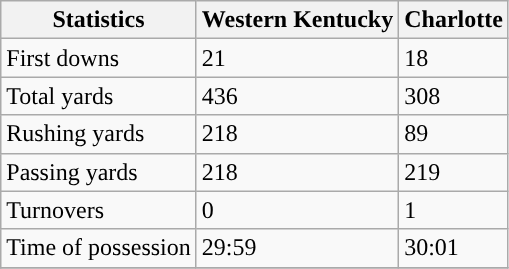<table class="wikitable">
<tr>
<th>Statistics</th>
<th>Western Kentucky</th>
<th>Charlotte</th>
</tr>
<tr>
<td>First downs</td>
<td>21</td>
<td>18</td>
</tr>
<tr>
<td>Total yards</td>
<td>436</td>
<td>308</td>
</tr>
<tr>
<td>Rushing yards</td>
<td>218</td>
<td>89</td>
</tr>
<tr>
<td>Passing yards</td>
<td>218</td>
<td>219</td>
</tr>
<tr>
<td>Turnovers</td>
<td>0</td>
<td>1</td>
</tr>
<tr>
<td>Time of possession</td>
<td>29:59</td>
<td>30:01</td>
</tr>
<tr>
</tr>
</table>
